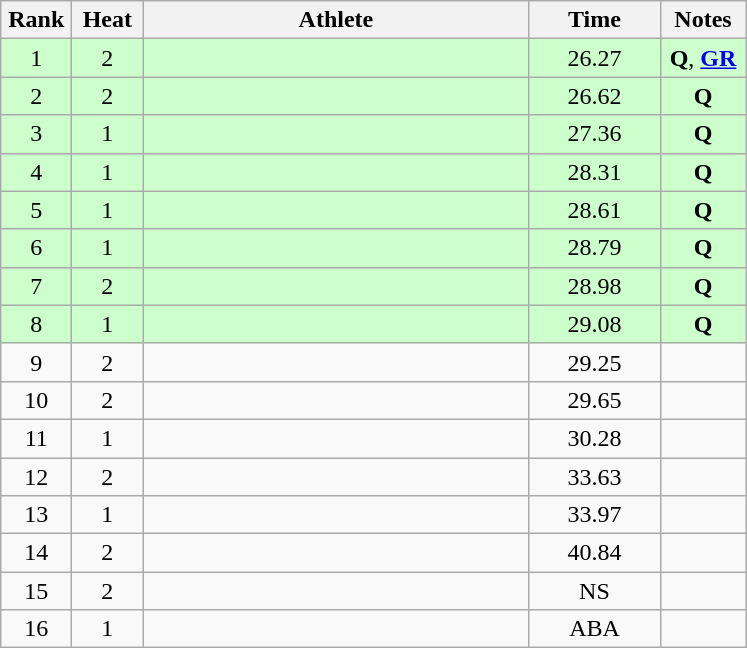<table class="wikitable" style="text-align:center">
<tr>
<th width=40>Rank</th>
<th width=40>Heat</th>
<th width=250>Athlete</th>
<th width=80>Time</th>
<th width=50>Notes</th>
</tr>
<tr bgcolor=ccffcc>
<td>1</td>
<td>2</td>
<td align=left></td>
<td>26.27</td>
<td><strong>Q</strong>, <strong><a href='#'>GR</a></strong></td>
</tr>
<tr bgcolor=ccffcc>
<td>2</td>
<td>2</td>
<td align=left></td>
<td>26.62</td>
<td><strong>Q</strong></td>
</tr>
<tr bgcolor=ccffcc>
<td>3</td>
<td>1</td>
<td align=left></td>
<td>27.36</td>
<td><strong>Q</strong></td>
</tr>
<tr bgcolor=ccffcc>
<td>4</td>
<td>1</td>
<td align=left></td>
<td>28.31</td>
<td><strong>Q</strong></td>
</tr>
<tr bgcolor=ccffcc>
<td>5</td>
<td>1</td>
<td align=left></td>
<td>28.61</td>
<td><strong>Q</strong></td>
</tr>
<tr bgcolor=ccffcc>
<td>6</td>
<td>1</td>
<td align=left></td>
<td>28.79</td>
<td><strong>Q</strong></td>
</tr>
<tr bgcolor=ccffcc>
<td>7</td>
<td>2</td>
<td align=left></td>
<td>28.98</td>
<td><strong>Q</strong></td>
</tr>
<tr bgcolor=ccffcc>
<td>8</td>
<td>1</td>
<td align=left></td>
<td>29.08</td>
<td><strong>Q</strong></td>
</tr>
<tr>
<td>9</td>
<td>2</td>
<td align=left></td>
<td>29.25</td>
<td></td>
</tr>
<tr>
<td>10</td>
<td>2</td>
<td align=left></td>
<td>29.65</td>
<td></td>
</tr>
<tr>
<td>11</td>
<td>1</td>
<td align=left></td>
<td>30.28</td>
<td></td>
</tr>
<tr>
<td>12</td>
<td>2</td>
<td align=left></td>
<td>33.63</td>
<td></td>
</tr>
<tr>
<td>13</td>
<td>1</td>
<td align=left></td>
<td>33.97</td>
<td></td>
</tr>
<tr>
<td>14</td>
<td>2</td>
<td align=left></td>
<td>40.84</td>
<td></td>
</tr>
<tr>
<td>15</td>
<td>2</td>
<td align=left></td>
<td>NS</td>
<td></td>
</tr>
<tr>
<td>16</td>
<td>1</td>
<td align=left></td>
<td>ABA</td>
<td></td>
</tr>
</table>
